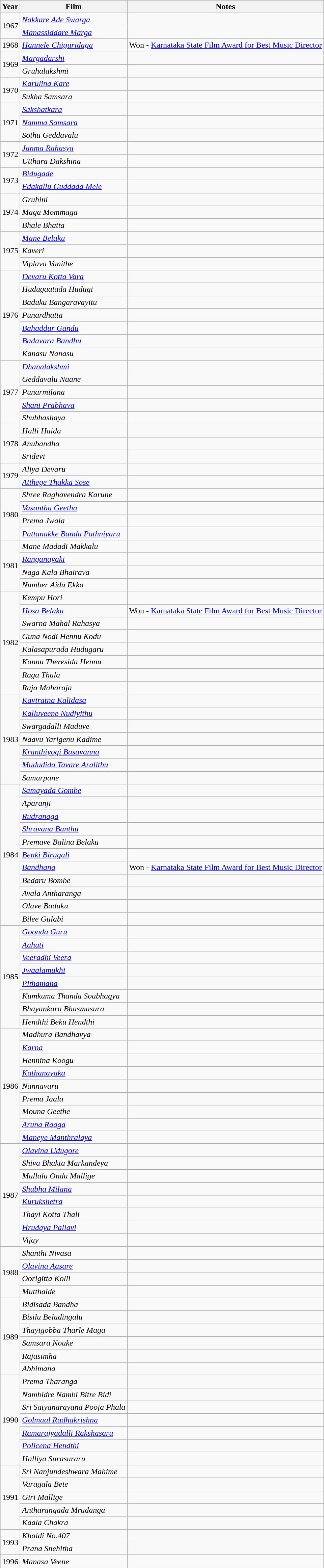<table class="wikitable sortable">
<tr>
<th>Year</th>
<th>Film</th>
<th>Notes</th>
</tr>
<tr>
<td rowspan="2">1967</td>
<td><em><a href='#'>Nakkare Ade Swarga</a></em></td>
<td></td>
</tr>
<tr>
<td><em><a href='#'>Manassiddare Marga</a></em></td>
<td></td>
</tr>
<tr>
<td>1968</td>
<td><em><a href='#'>Hannele Chiguridaga</a></em></td>
<td>Won - <a href='#'>Karnataka State Film Award for Best Music Director</a></td>
</tr>
<tr>
<td rowspan="2">1969</td>
<td><em><a href='#'>Margadarshi</a></em></td>
<td></td>
</tr>
<tr>
<td><em>Gruhalakshmi</em></td>
<td></td>
</tr>
<tr>
<td rowspan="2">1970</td>
<td><em><a href='#'>Karulina Kare</a></em></td>
<td></td>
</tr>
<tr>
<td><em>Sukha Samsara</em></td>
<td></td>
</tr>
<tr>
<td rowspan="3">1971</td>
<td><em><a href='#'>Sakshatkara</a></em></td>
<td></td>
</tr>
<tr>
<td><em><a href='#'>Namma Samsara</a></em></td>
<td></td>
</tr>
<tr>
<td><em>Sothu Geddavalu</em></td>
<td></td>
</tr>
<tr>
<td rowspan="2">1972</td>
<td><em><a href='#'>Janma Rahasya</a></em></td>
<td></td>
</tr>
<tr>
<td><em>Utthara Dakshina</em></td>
<td></td>
</tr>
<tr>
<td rowspan="2">1973</td>
<td><em><a href='#'>Bidugade</a></em></td>
<td></td>
</tr>
<tr>
<td><em><a href='#'>Edakallu Guddada Mele</a></em></td>
<td></td>
</tr>
<tr>
<td rowspan="3">1974</td>
<td><em>Gruhini</em></td>
<td></td>
</tr>
<tr>
<td><em>Maga Mommaga</em></td>
<td></td>
</tr>
<tr>
<td><em>Bhale Bhatta</em></td>
<td></td>
</tr>
<tr>
<td rowspan="3">1975</td>
<td><em><a href='#'>Mane Belaku</a></em></td>
<td></td>
</tr>
<tr>
<td><em>Kaveri</em></td>
<td></td>
</tr>
<tr>
<td><em>Viplava Vanithe</em></td>
<td></td>
</tr>
<tr>
<td rowspan="7">1976</td>
<td><em><a href='#'>Devaru Kotta Vara</a></em></td>
<td></td>
</tr>
<tr>
<td><em>Hudugaatada Hudugi</em></td>
<td></td>
</tr>
<tr>
<td><em>Baduku Bangaravayitu</em></td>
<td></td>
</tr>
<tr>
<td><em>Punardhatta</em></td>
<td></td>
</tr>
<tr>
<td><em><a href='#'>Bahaddur Gandu</a></em></td>
<td></td>
</tr>
<tr>
<td><em><a href='#'>Badavara Bandhu</a></em></td>
<td></td>
</tr>
<tr>
<td><em>Kanasu Nanasu</em></td>
<td></td>
</tr>
<tr>
<td rowspan="5">1977</td>
<td><em><a href='#'>Dhanalakshmi</a></em></td>
<td></td>
</tr>
<tr>
<td><em>Geddavalu Naane</em></td>
<td></td>
</tr>
<tr>
<td><em>Punarmilana</em></td>
<td></td>
</tr>
<tr>
<td><em><a href='#'>Shani Prabhava</a></em></td>
<td></td>
</tr>
<tr>
<td><em>Shubhashaya</em></td>
<td></td>
</tr>
<tr>
<td rowspan="3">1978</td>
<td><em>Halli Haida</em></td>
<td></td>
</tr>
<tr>
<td><em>Anubandha</em></td>
<td></td>
</tr>
<tr>
<td><em>Sridevi</em></td>
<td></td>
</tr>
<tr>
<td rowspan="2">1979</td>
<td><em>Aliya Devaru</em></td>
<td></td>
</tr>
<tr>
<td><em><a href='#'>Atthege Thakka Sose</a></em></td>
<td></td>
</tr>
<tr>
<td rowspan="4">1980</td>
<td><em>Shree Raghavendra Karune</em></td>
<td></td>
</tr>
<tr>
<td><em><a href='#'>Vasantha Geetha</a></em></td>
<td></td>
</tr>
<tr>
<td><em>Prema Jwala</em></td>
<td></td>
</tr>
<tr>
<td><em><a href='#'>Pattanakke Banda Pathniyaru</a></em></td>
<td></td>
</tr>
<tr>
<td rowspan="4">1981</td>
<td><em>Mane Madadi Makkalu</em></td>
<td></td>
</tr>
<tr>
<td><em><a href='#'>Ranganayaki</a></em></td>
<td></td>
</tr>
<tr>
<td><em>Naga Kala Bhairava</em></td>
<td></td>
</tr>
<tr>
<td><em>Number Aidu Ekka</em></td>
<td></td>
</tr>
<tr>
<td rowspan="8">1982</td>
<td><em>Kempu Hori</em></td>
<td></td>
</tr>
<tr>
<td><em><a href='#'>Hosa Belaku</a></em></td>
<td>Won - <a href='#'>Karnataka State Film Award for Best Music Director</a></td>
</tr>
<tr>
<td><em>Swarna Mahal Rahasya</em></td>
<td></td>
</tr>
<tr>
<td><em>Guna Nodi Hennu Kodu</em></td>
<td></td>
</tr>
<tr>
<td><em>Kalasapurada Hudugaru</em></td>
<td></td>
</tr>
<tr>
<td><em>Kannu Theresida Hennu</em></td>
<td></td>
</tr>
<tr>
<td><em>Raga Thala</em></td>
<td></td>
</tr>
<tr>
<td><em>Raja Maharaja</em></td>
<td></td>
</tr>
<tr>
<td rowspan="7">1983</td>
<td><em><a href='#'>Kaviratna Kalidasa</a></em></td>
<td></td>
</tr>
<tr>
<td><em><a href='#'>Kalluveene Nudiyithu</a></em></td>
<td></td>
</tr>
<tr>
<td><em>Swargadalli Maduve</em></td>
<td></td>
</tr>
<tr>
<td><em>Naavu Yarigenu Kadime</em></td>
<td></td>
</tr>
<tr>
<td><em><a href='#'>Kranthiyogi Basavanna</a></em></td>
<td></td>
</tr>
<tr>
<td><em><a href='#'>Mududida Tavare Aralithu</a></em></td>
<td></td>
</tr>
<tr>
<td><em>Samarpane</em></td>
<td></td>
</tr>
<tr>
<td rowspan="11">1984</td>
<td><em><a href='#'>Samayada Gombe</a></em></td>
<td></td>
</tr>
<tr>
<td><em>Aparanji</em></td>
<td></td>
</tr>
<tr>
<td><em><a href='#'>Rudranaga</a></em></td>
<td></td>
</tr>
<tr>
<td><em><a href='#'>Shravana Banthu</a></em></td>
<td></td>
</tr>
<tr>
<td><em>Premave Balina Belaku</em></td>
<td></td>
</tr>
<tr>
<td><em><a href='#'>Benki Birugali</a></em></td>
<td></td>
</tr>
<tr>
<td><em><a href='#'>Bandhana</a></em></td>
<td>Won - <a href='#'>Karnataka State Film Award for Best Music Director</a></td>
</tr>
<tr>
<td><em>Bedaru Bombe</em></td>
<td></td>
</tr>
<tr>
<td><em>Avala Antharanga</em></td>
<td></td>
</tr>
<tr>
<td><em>Olave Baduku</em></td>
<td></td>
</tr>
<tr>
<td><em>Bilee Gulabi</em></td>
<td></td>
</tr>
<tr>
<td rowspan="8">1985</td>
<td><em><a href='#'>Goonda Guru</a></em></td>
<td></td>
</tr>
<tr>
<td><em><a href='#'>Aahuti</a></em></td>
<td></td>
</tr>
<tr>
<td><em><a href='#'>Veeradhi Veera</a></em></td>
<td></td>
</tr>
<tr>
<td><em><a href='#'>Jwaalamukhi</a></em></td>
<td></td>
</tr>
<tr>
<td><em><a href='#'>Pithamaha</a></em></td>
<td></td>
</tr>
<tr>
<td><em>Kumkuma Thanda Soubhagya</em></td>
<td></td>
</tr>
<tr>
<td><em>Bhayankara Bhasmasura</em></td>
<td></td>
</tr>
<tr>
<td><em>Hendthi Beku Hendthi</em></td>
<td></td>
</tr>
<tr>
<td rowspan="9">1986</td>
<td><em>Madhura Bandhavya</em></td>
<td></td>
</tr>
<tr>
<td><em><a href='#'>Karna</a></em></td>
<td></td>
</tr>
<tr>
<td><em>Hennina Koogu</em></td>
<td></td>
</tr>
<tr>
<td><em><a href='#'>Kathanayaka</a></em></td>
<td></td>
</tr>
<tr>
<td><em>Nannavaru</em></td>
<td></td>
</tr>
<tr>
<td><em>Prema Jaala</em></td>
<td></td>
</tr>
<tr>
<td><em>Mouna Geethe</em></td>
<td></td>
</tr>
<tr>
<td><em><a href='#'>Aruna Raaga</a></em></td>
<td></td>
</tr>
<tr>
<td><em><a href='#'>Maneye Manthralaya</a></em></td>
<td></td>
</tr>
<tr>
<td rowspan="8">1987</td>
<td><em><a href='#'>Olavina Udugore</a></em></td>
<td></td>
</tr>
<tr>
<td><em>Shiva Bhakta Markandeya</em></td>
<td></td>
</tr>
<tr>
<td><em>Mullalu Ondu Mallige</em></td>
<td></td>
</tr>
<tr>
<td><em><a href='#'>Shubha Milana</a></em></td>
<td></td>
</tr>
<tr>
<td><em><a href='#'>Kurukshetra</a></em></td>
<td></td>
</tr>
<tr>
<td><em>Thayi Kotta Thali</em></td>
<td></td>
</tr>
<tr>
<td><em><a href='#'>Hrudaya Pallavi</a></em></td>
<td></td>
</tr>
<tr>
<td><em>Vijay</em></td>
<td></td>
</tr>
<tr>
<td rowspan="4">1988</td>
<td><em>Shanthi Nivasa</em></td>
<td></td>
</tr>
<tr>
<td><em><a href='#'>Olavina Aasare</a></em></td>
<td></td>
</tr>
<tr>
<td><em>Oorigitta Kolli</em></td>
<td></td>
</tr>
<tr>
<td><em>Mutthaide</em></td>
<td></td>
</tr>
<tr>
<td rowspan="6">1989</td>
<td><em>Bidisada Bandha</em></td>
<td></td>
</tr>
<tr>
<td><em>Bisilu Beladingalu</em></td>
<td></td>
</tr>
<tr>
<td><em>Thayigobba Tharle Maga</em></td>
<td></td>
</tr>
<tr>
<td><em>Samsara Nouke</em></td>
<td></td>
</tr>
<tr>
<td><em>Rajasimha</em></td>
<td></td>
</tr>
<tr>
<td><em>Abhimana</em></td>
<td></td>
</tr>
<tr>
<td rowspan="7">1990</td>
<td><em>Prema Tharanga</em></td>
<td></td>
</tr>
<tr>
<td><em>Nambidre Nambi Bitre Bidi</em></td>
<td></td>
</tr>
<tr>
<td><em>Sri Satyanarayana Pooja Phala</em></td>
<td></td>
</tr>
<tr>
<td><em><a href='#'>Golmaal Radhakrishna</a></em></td>
<td></td>
</tr>
<tr>
<td><em><a href='#'>Ramarajyadalli Rakshasaru</a></em></td>
<td></td>
</tr>
<tr>
<td><em><a href='#'>Policena Hendthi</a></em></td>
<td></td>
</tr>
<tr>
<td><em>Halliya Surasuraru</em></td>
<td></td>
</tr>
<tr>
<td rowspan="5">1991</td>
<td><em>Sri Nanjundeshwara Mahime</em></td>
<td></td>
</tr>
<tr>
<td><em>Varagala Bete</em></td>
<td></td>
</tr>
<tr>
<td><em>Giri Mallige</em></td>
<td></td>
</tr>
<tr>
<td><em>Antharangada Mrudanga</em></td>
<td></td>
</tr>
<tr>
<td><em>Kaala Chakra</em></td>
<td></td>
</tr>
<tr>
<td rowspan="2">1993</td>
<td><em>Khaidi No.407</em></td>
<td></td>
</tr>
<tr>
<td><em>Prana Snehitha</em></td>
<td></td>
</tr>
<tr>
<td>1996</td>
<td><em>Manasa Veene</em></td>
<td></td>
</tr>
<tr>
</tr>
</table>
